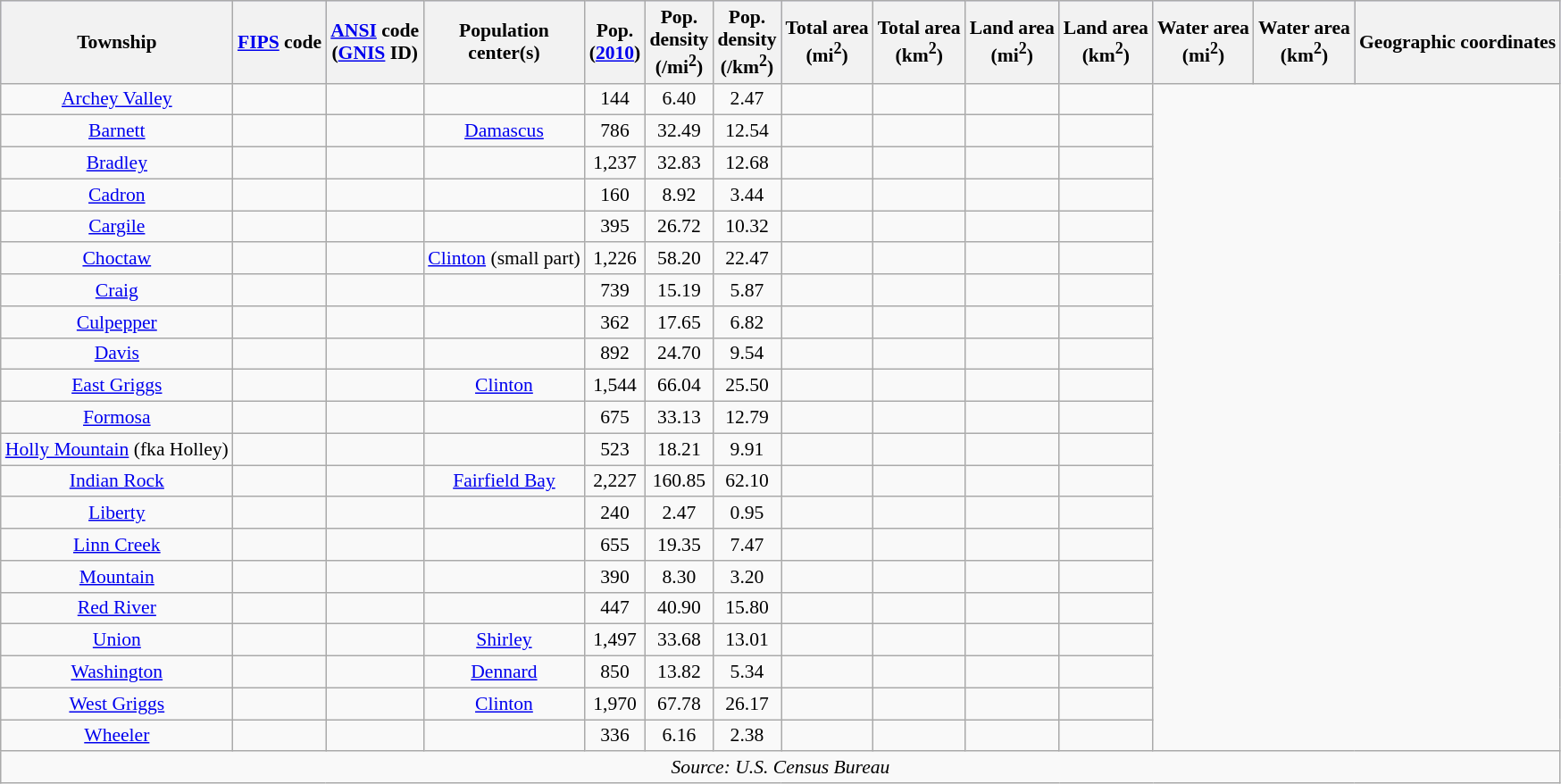<table class="wikitable sortable" style="text-align:center; font-size:90%;">
<tr style="background:#ccf;">
<th>Township</th>
<th><a href='#'>FIPS</a> code</th>
<th><a href='#'>ANSI</a> code<br>(<a href='#'>GNIS</a> ID)</th>
<th>Population<br>center(s)</th>
<th>Pop.<br>(<a href='#'>2010</a>)</th>
<th>Pop.<br>density<br>(/mi<sup>2</sup>)</th>
<th>Pop.<br>density<br>(/km<sup>2</sup>)</th>
<th>Total area<br>(mi<sup>2</sup>)</th>
<th>Total area<br>(km<sup>2</sup>)</th>
<th>Land area<br>(mi<sup>2</sup>)</th>
<th>Land area<br>(km<sup>2</sup>)</th>
<th>Water area<br>(mi<sup>2</sup>)</th>
<th>Water area<br>(km<sup>2</sup>)</th>
<th>Geographic coordinates</th>
</tr>
<tr>
<td><a href='#'>Archey Valley</a></td>
<td></td>
<td></td>
<td></td>
<td>144</td>
<td>6.40</td>
<td>2.47</td>
<td></td>
<td></td>
<td></td>
<td></td>
</tr>
<tr>
<td><a href='#'>Barnett</a></td>
<td></td>
<td></td>
<td><a href='#'>Damascus</a></td>
<td>786</td>
<td>32.49</td>
<td>12.54</td>
<td></td>
<td></td>
<td></td>
<td></td>
</tr>
<tr>
<td><a href='#'>Bradley</a></td>
<td></td>
<td></td>
<td></td>
<td>1,237</td>
<td>32.83</td>
<td>12.68</td>
<td></td>
<td></td>
<td></td>
<td></td>
</tr>
<tr>
<td><a href='#'>Cadron</a></td>
<td></td>
<td></td>
<td></td>
<td>160</td>
<td>8.92</td>
<td>3.44</td>
<td></td>
<td></td>
<td></td>
<td></td>
</tr>
<tr>
<td><a href='#'>Cargile</a></td>
<td></td>
<td></td>
<td></td>
<td>395</td>
<td>26.72</td>
<td>10.32</td>
<td></td>
<td></td>
<td></td>
<td></td>
</tr>
<tr>
<td><a href='#'>Choctaw</a></td>
<td></td>
<td></td>
<td><a href='#'>Clinton</a> (small part)</td>
<td>1,226</td>
<td>58.20</td>
<td>22.47</td>
<td></td>
<td></td>
<td></td>
<td></td>
</tr>
<tr>
<td><a href='#'>Craig</a></td>
<td></td>
<td></td>
<td></td>
<td>739</td>
<td>15.19</td>
<td>5.87</td>
<td></td>
<td></td>
<td></td>
<td></td>
</tr>
<tr>
<td><a href='#'>Culpepper</a></td>
<td></td>
<td></td>
<td></td>
<td>362</td>
<td>17.65</td>
<td>6.82</td>
<td></td>
<td></td>
<td></td>
<td></td>
</tr>
<tr>
<td><a href='#'>Davis</a></td>
<td></td>
<td></td>
<td></td>
<td>892</td>
<td>24.70</td>
<td>9.54</td>
<td></td>
<td></td>
<td></td>
<td></td>
</tr>
<tr>
<td><a href='#'>East Griggs</a></td>
<td></td>
<td></td>
<td><a href='#'>Clinton</a></td>
<td>1,544</td>
<td>66.04</td>
<td>25.50</td>
<td></td>
<td></td>
<td></td>
<td></td>
</tr>
<tr>
<td><a href='#'>Formosa</a></td>
<td></td>
<td></td>
<td></td>
<td>675</td>
<td>33.13</td>
<td>12.79</td>
<td></td>
<td></td>
<td></td>
<td></td>
</tr>
<tr>
<td><a href='#'>Holly Mountain</a> (fka Holley)</td>
<td></td>
<td></td>
<td></td>
<td>523</td>
<td>18.21</td>
<td>9.91</td>
<td></td>
<td></td>
<td></td>
<td></td>
</tr>
<tr>
<td><a href='#'>Indian Rock</a></td>
<td></td>
<td></td>
<td><a href='#'>Fairfield Bay</a></td>
<td>2,227</td>
<td>160.85</td>
<td>62.10</td>
<td></td>
<td></td>
<td></td>
<td></td>
</tr>
<tr>
<td><a href='#'>Liberty</a></td>
<td></td>
<td></td>
<td></td>
<td>240</td>
<td>2.47</td>
<td>0.95</td>
<td></td>
<td></td>
<td></td>
<td></td>
</tr>
<tr>
<td><a href='#'>Linn Creek</a></td>
<td></td>
<td></td>
<td></td>
<td>655</td>
<td>19.35</td>
<td>7.47</td>
<td></td>
<td></td>
<td></td>
<td></td>
</tr>
<tr>
<td><a href='#'>Mountain</a></td>
<td></td>
<td></td>
<td></td>
<td>390</td>
<td>8.30</td>
<td>3.20</td>
<td></td>
<td></td>
<td></td>
<td></td>
</tr>
<tr>
<td><a href='#'>Red River</a></td>
<td></td>
<td></td>
<td></td>
<td>447</td>
<td>40.90</td>
<td>15.80</td>
<td></td>
<td></td>
<td></td>
<td></td>
</tr>
<tr>
<td><a href='#'>Union</a></td>
<td></td>
<td></td>
<td><a href='#'>Shirley</a></td>
<td>1,497</td>
<td>33.68</td>
<td>13.01</td>
<td></td>
<td></td>
<td></td>
<td></td>
</tr>
<tr>
<td><a href='#'>Washington</a></td>
<td></td>
<td></td>
<td><a href='#'>Dennard</a></td>
<td>850</td>
<td>13.82</td>
<td>5.34</td>
<td></td>
<td></td>
<td></td>
<td></td>
</tr>
<tr>
<td><a href='#'>West Griggs</a></td>
<td></td>
<td></td>
<td><a href='#'>Clinton</a></td>
<td>1,970</td>
<td>67.78</td>
<td>26.17</td>
<td></td>
<td></td>
<td></td>
<td></td>
</tr>
<tr>
<td><a href='#'>Wheeler</a></td>
<td></td>
<td></td>
<td></td>
<td>336</td>
<td>6.16</td>
<td>2.38</td>
<td></td>
<td></td>
<td></td>
<td></td>
</tr>
<tr>
<td colspan=14><em>Source: U.S. Census Bureau</em></td>
</tr>
</table>
